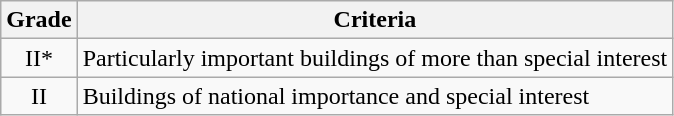<table class="wikitable">
<tr>
<th>Grade</th>
<th>Criteria</th>
</tr>
<tr>
<td align="center" >II*</td>
<td>Particularly important buildings of more than special interest</td>
</tr>
<tr>
<td align="center" >II</td>
<td>Buildings of national importance and special interest</td>
</tr>
</table>
